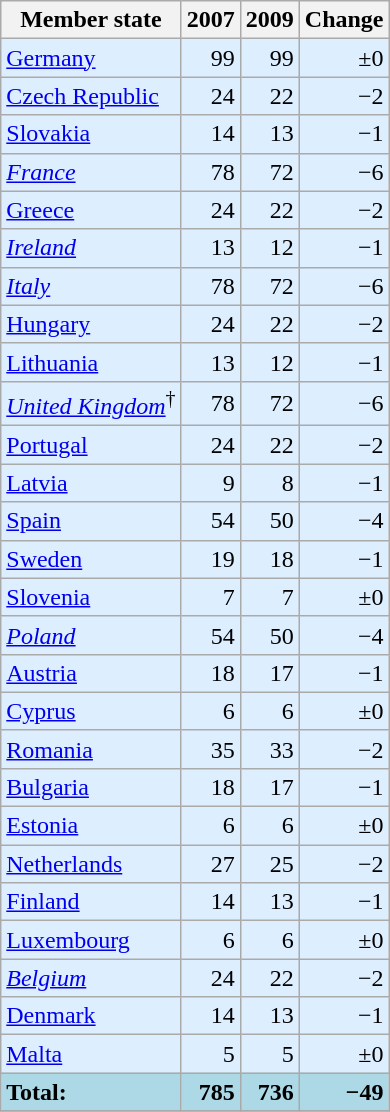<table class="wikitable sortable">
<tr>
<th><strong>Member state</strong></th>
<th align=right><strong>2007</strong></th>
<th align=right><strong>2009</strong></th>
<th align=right><strong>Change</strong></th>
</tr>
<tr ---- bgcolor=#DDEEFF>
<td><a href='#'>Germany</a></td>
<td align=right>99</td>
<td align=right>99</td>
<td align=right>±0</td>
</tr>
<tr ---- bgcolor=#DDEEFF>
<td><a href='#'>Czech Republic</a></td>
<td align=right>24</td>
<td align=right>22</td>
<td align=right>−2</td>
</tr>
<tr ---- bgcolor=#DDEEFF>
<td><a href='#'>Slovakia</a></td>
<td align=right>14</td>
<td align=right>13</td>
<td align=right>−1</td>
</tr>
<tr ---- bgcolor=#DDEEFF>
<td><em><a href='#'>France</a></em></td>
<td align=right>78</td>
<td align=right>72</td>
<td align=right>−6</td>
</tr>
<tr ---- bgcolor=#DDEEFF>
<td><a href='#'>Greece</a></td>
<td align=right>24</td>
<td align=right>22</td>
<td align=right>−2</td>
</tr>
<tr ---- bgcolor=#DDEEFF>
<td><em><a href='#'>Ireland</a></em></td>
<td align=right>13</td>
<td align=right>12</td>
<td align=right>−1</td>
</tr>
<tr ---- bgcolor=#DDEEFF>
<td><em><a href='#'>Italy</a></em></td>
<td align=right>78</td>
<td align=right>72</td>
<td align=right>−6</td>
</tr>
<tr ---- bgcolor=#DDEEFF>
<td><a href='#'>Hungary</a></td>
<td align=right>24</td>
<td align=right>22</td>
<td align=right>−2</td>
</tr>
<tr ---- bgcolor=#DDEEFF>
<td><a href='#'>Lithuania</a></td>
<td align=right>13</td>
<td align=right>12</td>
<td align=right>−1</td>
</tr>
<tr ---- bgcolor=#DDEEFF>
<td><em><a href='#'>United Kingdom</a></em><sup>†</sup></td>
<td align=right>78</td>
<td align=right>72</td>
<td align=right>−6</td>
</tr>
<tr ---- bgcolor=#DDEEFF>
<td><a href='#'>Portugal</a></td>
<td align=right>24</td>
<td align=right>22</td>
<td align=right>−2</td>
</tr>
<tr ---- bgcolor=#DDEEFF>
<td><a href='#'>Latvia</a></td>
<td align=right>9</td>
<td align=right>8</td>
<td align=right>−1</td>
</tr>
<tr ---- bgcolor=#DDEEFF>
<td><a href='#'>Spain</a></td>
<td align=right>54</td>
<td align=right>50</td>
<td align=right>−4</td>
</tr>
<tr ---- bgcolor=#DDEEFF>
<td><a href='#'>Sweden</a></td>
<td align=right>19</td>
<td align=right>18</td>
<td align=right>−1</td>
</tr>
<tr ---- bgcolor=#DDEEFF>
<td><a href='#'>Slovenia</a></td>
<td align=right>7</td>
<td align=right>7</td>
<td align=right>±0</td>
</tr>
<tr ---- bgcolor=#DDEEFF>
<td><em><a href='#'>Poland</a></em></td>
<td align=right>54</td>
<td align=right>50</td>
<td align=right>−4</td>
</tr>
<tr ---- bgcolor=#DDEEFF>
<td><a href='#'>Austria</a></td>
<td align=right>18</td>
<td align=right>17</td>
<td align=right>−1</td>
</tr>
<tr ---- bgcolor=#DDEEFF>
<td><a href='#'>Cyprus</a></td>
<td align=right>6</td>
<td align=right>6</td>
<td align=right>±0</td>
</tr>
<tr ---- bgcolor=#DDEEFF>
<td><a href='#'>Romania</a></td>
<td align=right>35</td>
<td align=right>33</td>
<td align=right>−2</td>
</tr>
<tr ---- bgcolor=#DDEEFF>
<td><a href='#'>Bulgaria</a></td>
<td align=right>18</td>
<td align=right>17</td>
<td align=right>−1</td>
</tr>
<tr ---- bgcolor=#DDEEFF>
<td><a href='#'>Estonia</a></td>
<td align=right>6</td>
<td align=right>6</td>
<td align=right>±0</td>
</tr>
<tr ---- bgcolor=#DDEEFF>
<td><a href='#'>Netherlands</a></td>
<td align=right>27</td>
<td align=right>25</td>
<td align=right>−2</td>
</tr>
<tr ---- bgcolor=#DDEEFF>
<td><a href='#'>Finland</a></td>
<td align=right>14</td>
<td align=right>13</td>
<td align=right>−1</td>
</tr>
<tr ---- bgcolor=#DDEEFF>
<td><a href='#'>Luxembourg</a></td>
<td align=right>6</td>
<td align=right>6</td>
<td align=right>±0</td>
</tr>
<tr ---- bgcolor=#DDEEFF>
<td><em><a href='#'>Belgium</a></em></td>
<td align=right>24</td>
<td align=right>22</td>
<td align=right>−2</td>
</tr>
<tr ---- bgcolor=#DDEEFF>
<td><a href='#'>Denmark</a></td>
<td align=right>14</td>
<td align=right>13</td>
<td align=right>−1</td>
</tr>
<tr ---- bgcolor=#DDEEFF>
<td><a href='#'>Malta</a></td>
<td align=right>5</td>
<td align=right>5</td>
<td align=right>±0</td>
</tr>
<tr class="sortbottom">
<td bgcolor=lightblue><strong>Total:</strong></td>
<td bgcolor=lightblue align=right><strong>785</strong></td>
<td bgcolor=lightblue align=right><strong>736</strong></td>
<td bgcolor=lightblue align=right><strong>−49</strong></td>
</tr>
<tr>
</tr>
</table>
